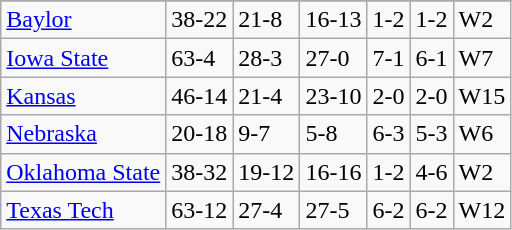<table class="wikitable">
<tr>
</tr>
<tr>
<td><a href='#'>Baylor</a></td>
<td>38-22</td>
<td>21-8</td>
<td>16-13</td>
<td>1-2</td>
<td>1-2</td>
<td>W2</td>
</tr>
<tr>
<td><a href='#'>Iowa State</a></td>
<td>63-4</td>
<td>28-3</td>
<td>27-0</td>
<td>7-1</td>
<td>6-1</td>
<td>W7</td>
</tr>
<tr>
<td><a href='#'>Kansas</a></td>
<td>46-14</td>
<td>21-4</td>
<td>23-10</td>
<td>2-0</td>
<td>2-0</td>
<td>W15</td>
</tr>
<tr>
<td><a href='#'>Nebraska</a></td>
<td>20-18</td>
<td>9-7</td>
<td>5-8</td>
<td>6-3</td>
<td>5-3</td>
<td>W6</td>
</tr>
<tr>
<td><a href='#'>Oklahoma State</a></td>
<td>38-32</td>
<td>19-12</td>
<td>16-16</td>
<td>1-2</td>
<td>4-6</td>
<td>W2</td>
</tr>
<tr>
<td><a href='#'>Texas Tech</a></td>
<td>63-12</td>
<td>27-4</td>
<td>27-5</td>
<td>6-2</td>
<td>6-2</td>
<td>W12</td>
</tr>
</table>
